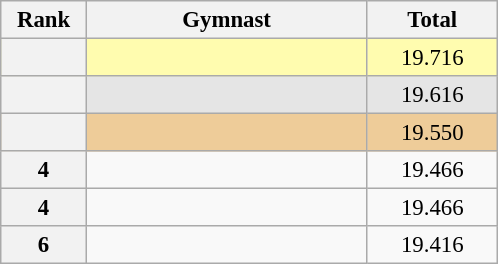<table class="wikitable sortable" style="text-align:center; font-size:95%">
<tr>
<th scope="col" style="width:50px;">Rank</th>
<th scope="col" style="width:180px;">Gymnast</th>
<th scope="col" style="width:80px;">Total</th>
</tr>
<tr style="background:#fffcaf;">
<th scope=row style="text-align:center"></th>
<td style="text-align:left;"></td>
<td>19.716</td>
</tr>
<tr style="background:#e5e5e5;">
<th scope=row style="text-align:center"></th>
<td style="text-align:left;"></td>
<td>19.616</td>
</tr>
<tr style="background:#ec9;">
<th scope=row style="text-align:center"></th>
<td style="text-align:left;"></td>
<td>19.550</td>
</tr>
<tr>
<th scope=row style="text-align:center">4</th>
<td style="text-align:left;"></td>
<td>19.466</td>
</tr>
<tr>
<th scope=row style="text-align:center">4</th>
<td style="text-align:left;"></td>
<td>19.466</td>
</tr>
<tr>
<th scope=row style="text-align:center">6</th>
<td style="text-align:left;"></td>
<td>19.416</td>
</tr>
</table>
